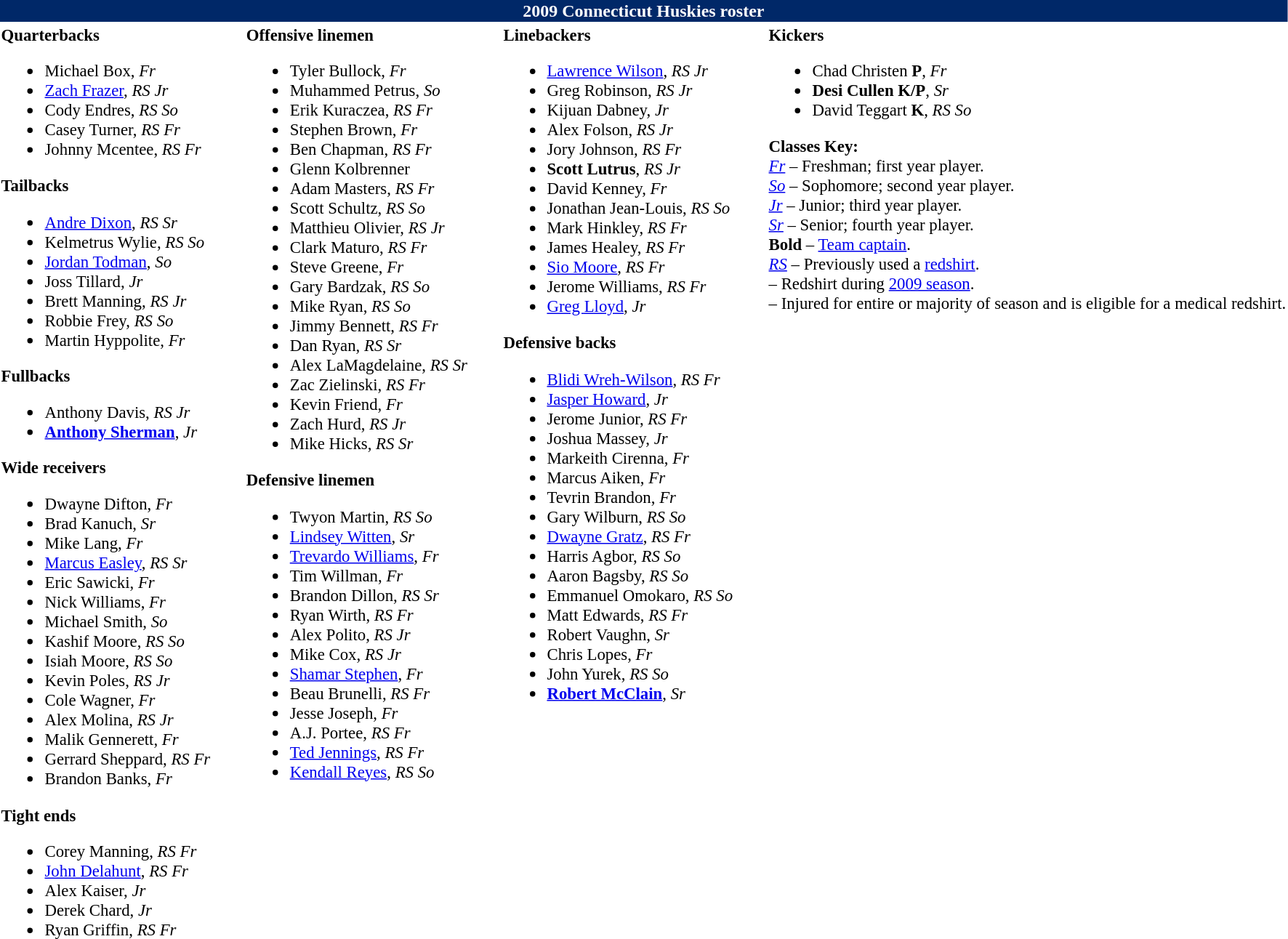<table class="toccolours" style="text-align: left;">
<tr>
<th colspan="7" style="background-color: #002868; color:#FFFFFF; text-align:center">2009 Connecticut Huskies roster</th>
</tr>
<tr>
<td style="font-size: 95%;" valign="top"><strong>Quarterbacks</strong><br><ul><li> Michael Box,  <em>Fr</em></li><li> <a href='#'>Zach Frazer</a>, <em>RS Jr</em></li><li> Cody Endres, <em>RS So</em></li><li> Casey Turner, <em>RS Fr</em></li><li> Johnny Mcentee, <em>RS Fr</em></li></ul><strong>Tailbacks</strong><ul><li> <a href='#'>Andre Dixon</a>, <em>RS Sr</em></li><li> Kelmetrus Wylie, <em>RS So</em></li><li> <a href='#'>Jordan Todman</a>, <em>So</em></li><li> Joss Tillard, <em>Jr</em></li><li> Brett Manning, <em>RS Jr</em></li><li> Robbie Frey, <em>RS So</em></li><li> Martin Hyppolite,  <em>Fr</em></li></ul><strong>Fullbacks</strong><ul><li> Anthony Davis, <em>RS Jr</em></li><li> <strong><a href='#'>Anthony Sherman</a></strong>, <em>Jr</em></li></ul><strong>Wide receivers</strong><ul><li> Dwayne Difton, <em>Fr</em></li><li> Brad Kanuch, <em>Sr</em></li><li> Mike Lang, <em>Fr</em></li><li> <a href='#'>Marcus Easley</a>, <em>RS Sr</em></li><li> Eric Sawicki, <em>Fr</em></li><li> Nick Williams, <em>Fr</em></li><li> Michael Smith, <em>So</em></li><li> Kashif Moore, <em>RS So</em></li><li> Isiah Moore, <em>RS So</em></li><li> Kevin Poles, <em>RS Jr</em></li><li> Cole Wagner,  <em>Fr</em></li><li> Alex Molina, <em>RS Jr</em></li><li> Malik Gennerett,  <em>Fr</em></li><li> Gerrard Sheppard, <em>RS Fr</em></li><li> Brandon Banks, <em>Fr</em></li></ul><strong>Tight ends</strong><ul><li> Corey Manning, <em>RS Fr</em></li><li> <a href='#'>John Delahunt</a>, <em>RS Fr</em></li><li> Alex Kaiser, <em>Jr</em></li><li> Derek Chard, <em>Jr</em></li><li> Ryan Griffin, <em>RS Fr</em></li></ul></td>
<td style="width: 25px;"></td>
<td style="font-size: 95%;" valign="top"><strong>Offensive linemen</strong><br><ul><li> Tyler Bullock,  <em>Fr</em></li><li> Muhammed Petrus, <em>So</em></li><li> Erik Kuraczea, <em>RS Fr</em></li><li> Stephen Brown,  <em>Fr</em></li><li> Ben Chapman, <em>RS Fr</em></li><li> Glenn Kolbrenner</li><li> Adam Masters, <em>RS Fr</em></li><li> Scott Schultz, <em>RS So</em></li><li> Matthieu Olivier, <em>RS Jr</em></li><li> Clark Maturo, <em>RS Fr</em></li><li> Steve Greene,  <em>Fr</em></li><li> Gary Bardzak, <em>RS So</em></li><li> Mike Ryan, <em>RS So</em></li><li> Jimmy Bennett, <em>RS Fr</em></li><li> Dan Ryan, <em>RS Sr</em></li><li> Alex LaMagdelaine, <em>RS Sr</em></li><li> Zac Zielinski, <em>RS Fr</em></li><li> Kevin Friend,  <em>Fr</em></li><li> Zach Hurd, <em>RS Jr</em></li><li> Mike Hicks, <em>RS Sr</em></li></ul><strong>Defensive linemen</strong><ul><li> Twyon Martin, <em>RS So</em></li><li> <a href='#'>Lindsey Witten</a>, <em>Sr</em></li><li> <a href='#'>Trevardo Williams</a>, <em>Fr</em></li><li> Tim Willman,  <em>Fr</em></li><li> Brandon Dillon, <em>RS Sr</em></li><li> Ryan Wirth, <em>RS Fr</em></li><li> Alex Polito, <em>RS Jr</em></li><li> Mike Cox, <em>RS Jr</em></li><li> <a href='#'>Shamar Stephen</a>,  <em>Fr</em></li><li> Beau Brunelli, <em>RS Fr</em></li><li> Jesse Joseph, <em>Fr</em></li><li> A.J. Portee, <em>RS Fr</em></li><li> <a href='#'>Ted Jennings</a>, <em>RS Fr</em></li><li> <a href='#'>Kendall Reyes</a>, <em>RS So</em></li></ul></td>
<td style="width: 25px;"></td>
<td style="font-size: 95%;" valign="top"><strong>Linebackers</strong><br><ul><li> <a href='#'>Lawrence Wilson</a>, <em>RS Jr</em></li><li> Greg Robinson, <em>RS Jr</em></li><li> Kijuan Dabney,  <em>Jr</em></li><li> Alex Folson, <em>RS Jr</em></li><li> Jory Johnson, <em>RS Fr</em></li><li> <strong>Scott Lutrus</strong>, <em>RS Jr</em></li><li> David Kenney,  <em>Fr</em></li><li> Jonathan Jean-Louis, <em>RS So</em></li><li> Mark Hinkley, <em>RS Fr</em></li><li> James Healey, <em>RS Fr</em></li><li> <a href='#'>Sio Moore</a>, <em>RS Fr</em></li><li> Jerome Williams, <em>RS Fr</em></li><li> <a href='#'>Greg Lloyd</a>, <em>Jr</em></li></ul><strong>Defensive backs</strong><ul><li> <a href='#'>Blidi Wreh-Wilson</a>, <em>RS Fr</em></li><li> <a href='#'>Jasper Howard</a>, <em>Jr</em></li><li> Jerome Junior, <em>RS Fr</em></li><li> Joshua Massey, <em>Jr</em></li><li> Markeith Cirenna, <em>Fr</em></li><li> Marcus Aiken,  <em>Fr</em></li><li> Tevrin Brandon,  <em>Fr</em></li><li> Gary Wilburn, <em>RS So</em></li><li> <a href='#'>Dwayne Gratz</a>, <em>RS Fr</em></li><li> Harris Agbor, <em>RS So</em></li><li> Aaron Bagsby, <em>RS So</em></li><li> Emmanuel Omokaro, <em>RS So</em></li><li> Matt Edwards, <em>RS Fr</em></li><li> Robert Vaughn, <em>Sr</em></li><li> Chris Lopes,  <em>Fr</em></li><li> John Yurek, <em>RS So</em></li><li> <strong><a href='#'>Robert McClain</a></strong>, <em>Sr</em></li></ul></td>
<td style="width: 25px;"></td>
<td style="font-size: 95%;" valign="top"><strong>Kickers</strong><br><ul><li> Chad Christen <strong>P</strong>,  <em>Fr</em></li><li> <strong>Desi Cullen</strong> <strong>K/P</strong>, <em>Sr</em></li><li> David Teggart <strong>K</strong>, <em>RS So</em></li></ul><strong>Classes Key:</strong><br>
<a href='#'><em>Fr</em></a> – Freshman; first year player.<br>
<a href='#'><em>So</em></a> – Sophomore; second year player.<br>
<a href='#'><em>Jr</em></a> – Junior; third year player.<br>
<a href='#'><em>Sr</em></a> – Senior; fourth year player.<br>
<strong>Bold</strong> – <a href='#'>Team captain</a>.<br>
<a href='#'><em>RS</em></a> – Previously used a <a href='#'>redshirt</a>.<br>
 – Redshirt during <a href='#'>2009 season</a>.<br>
 – Injured for entire or majority of season and is eligible for a medical redshirt.<br><span> </span><br></td>
</tr>
</table>
